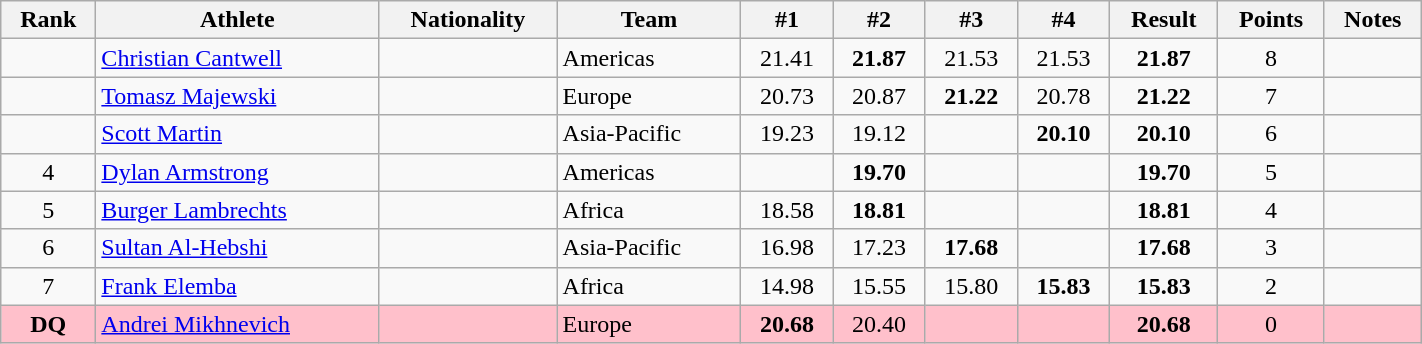<table class="wikitable sortable" style="text-align:center" width="75%">
<tr>
<th>Rank</th>
<th>Athlete</th>
<th>Nationality</th>
<th>Team</th>
<th>#1</th>
<th>#2</th>
<th>#3</th>
<th>#4</th>
<th>Result</th>
<th>Points</th>
<th>Notes</th>
</tr>
<tr>
<td></td>
<td align="left"><a href='#'>Christian Cantwell</a></td>
<td align=left></td>
<td align=left>Americas</td>
<td>21.41</td>
<td><strong>21.87</strong></td>
<td>21.53</td>
<td>21.53</td>
<td><strong>21.87</strong></td>
<td>8</td>
<td></td>
</tr>
<tr>
<td></td>
<td align="left"><a href='#'>Tomasz Majewski</a></td>
<td align=left></td>
<td align=left>Europe</td>
<td>20.73</td>
<td>20.87</td>
<td><strong>21.22</strong></td>
<td>20.78</td>
<td><strong>21.22</strong></td>
<td>7</td>
<td></td>
</tr>
<tr>
<td></td>
<td align="left"><a href='#'>Scott Martin</a></td>
<td align=left></td>
<td align=left>Asia-Pacific</td>
<td>19.23</td>
<td>19.12</td>
<td></td>
<td><strong>20.10</strong></td>
<td><strong>20.10</strong></td>
<td>6</td>
<td></td>
</tr>
<tr>
<td>4</td>
<td align="left"><a href='#'>Dylan Armstrong</a></td>
<td align=left></td>
<td align=left>Americas</td>
<td></td>
<td><strong>19.70</strong></td>
<td></td>
<td></td>
<td><strong>19.70</strong></td>
<td>5</td>
<td></td>
</tr>
<tr>
<td>5</td>
<td align="left"><a href='#'>Burger Lambrechts</a></td>
<td align=left></td>
<td align=left>Africa</td>
<td>18.58</td>
<td><strong>18.81</strong></td>
<td></td>
<td></td>
<td><strong>18.81</strong></td>
<td>4</td>
<td></td>
</tr>
<tr>
<td>6</td>
<td align="left"><a href='#'>Sultan Al-Hebshi</a></td>
<td align=left></td>
<td align=left>Asia-Pacific</td>
<td>16.98</td>
<td>17.23</td>
<td><strong>17.68</strong></td>
<td></td>
<td><strong>17.68</strong></td>
<td>3</td>
<td></td>
</tr>
<tr>
<td>7</td>
<td align="left"><a href='#'>Frank Elemba</a></td>
<td align=left></td>
<td align=left>Africa</td>
<td>14.98</td>
<td>15.55</td>
<td>15.80</td>
<td><strong>15.83</strong></td>
<td><strong>15.83</strong></td>
<td>2</td>
<td></td>
</tr>
<tr bgcolor="pink">
<td><strong>DQ</strong></td>
<td align="left"><a href='#'>Andrei Mikhnevich</a></td>
<td align=left></td>
<td align=left>Europe</td>
<td><strong>20.68</strong></td>
<td>20.40</td>
<td></td>
<td></td>
<td><strong>20.68</strong></td>
<td>0</td>
<td></td>
</tr>
</table>
